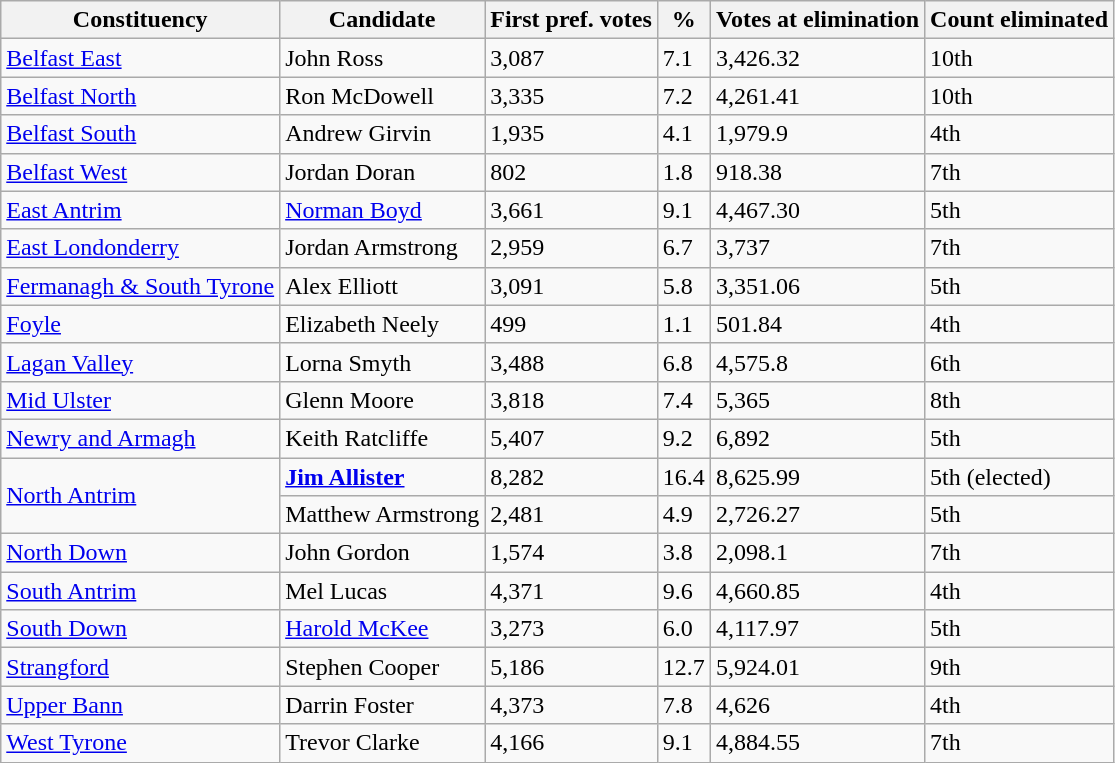<table class="wikitable sortable">
<tr>
<th>Constituency</th>
<th>Candidate</th>
<th>First pref. votes</th>
<th>%</th>
<th>Votes at elimination</th>
<th>Count eliminated</th>
</tr>
<tr>
<td><a href='#'>Belfast East</a></td>
<td>John Ross</td>
<td>3,087</td>
<td>7.1</td>
<td>3,426.32</td>
<td>10th</td>
</tr>
<tr>
<td><a href='#'>Belfast North</a></td>
<td>Ron McDowell</td>
<td>3,335</td>
<td>7.2</td>
<td>4,261.41</td>
<td>10th</td>
</tr>
<tr>
<td><a href='#'>Belfast South</a></td>
<td>Andrew Girvin</td>
<td>1,935</td>
<td>4.1</td>
<td>1,979.9</td>
<td>4th</td>
</tr>
<tr>
<td><a href='#'>Belfast West</a></td>
<td>Jordan Doran</td>
<td>802</td>
<td>1.8</td>
<td>918.38</td>
<td>7th</td>
</tr>
<tr>
<td><a href='#'>East Antrim</a></td>
<td><a href='#'>Norman Boyd</a></td>
<td>3,661</td>
<td>9.1</td>
<td>4,467.30</td>
<td>5th</td>
</tr>
<tr>
<td><a href='#'>East Londonderry</a></td>
<td>Jordan Armstrong</td>
<td>2,959</td>
<td>6.7</td>
<td>3,737</td>
<td>7th</td>
</tr>
<tr>
<td><a href='#'>Fermanagh & South Tyrone</a></td>
<td>Alex Elliott</td>
<td>3,091</td>
<td>5.8</td>
<td>3,351.06</td>
<td>5th</td>
</tr>
<tr>
<td><a href='#'>Foyle</a></td>
<td>Elizabeth Neely</td>
<td>499</td>
<td>1.1</td>
<td>501.84</td>
<td>4th</td>
</tr>
<tr>
<td><a href='#'>Lagan Valley</a></td>
<td>Lorna Smyth</td>
<td>3,488</td>
<td>6.8</td>
<td>4,575.8</td>
<td>6th</td>
</tr>
<tr>
<td><a href='#'>Mid Ulster</a></td>
<td>Glenn Moore</td>
<td>3,818</td>
<td>7.4</td>
<td>5,365</td>
<td>8th</td>
</tr>
<tr>
<td><a href='#'>Newry and Armagh</a></td>
<td>Keith Ratcliffe</td>
<td>5,407</td>
<td>9.2</td>
<td>6,892</td>
<td>5th</td>
</tr>
<tr>
<td rowspan="2"><a href='#'>North Antrim</a></td>
<td><strong><a href='#'>Jim Allister</a></strong></td>
<td>8,282</td>
<td>16.4</td>
<td>8,625.99</td>
<td>5th (elected)</td>
</tr>
<tr>
<td>Matthew Armstrong</td>
<td>2,481</td>
<td>4.9</td>
<td>2,726.27</td>
<td>5th</td>
</tr>
<tr>
<td><a href='#'>North Down</a></td>
<td>John Gordon</td>
<td>1,574</td>
<td>3.8</td>
<td>2,098.1</td>
<td>7th</td>
</tr>
<tr>
<td><a href='#'>South Antrim</a></td>
<td>Mel Lucas</td>
<td>4,371</td>
<td>9.6</td>
<td>4,660.85</td>
<td>4th</td>
</tr>
<tr>
<td><a href='#'>South Down</a></td>
<td><a href='#'>Harold McKee</a></td>
<td>3,273</td>
<td>6.0</td>
<td>4,117.97</td>
<td>5th</td>
</tr>
<tr>
<td><a href='#'>Strangford</a></td>
<td>Stephen Cooper</td>
<td>5,186</td>
<td>12.7</td>
<td>5,924.01</td>
<td>9th</td>
</tr>
<tr>
<td><a href='#'>Upper Bann</a></td>
<td>Darrin Foster</td>
<td>4,373</td>
<td>7.8</td>
<td>4,626</td>
<td>4th</td>
</tr>
<tr>
<td><a href='#'>West Tyrone</a></td>
<td>Trevor Clarke</td>
<td>4,166</td>
<td>9.1</td>
<td>4,884.55</td>
<td>7th</td>
</tr>
</table>
